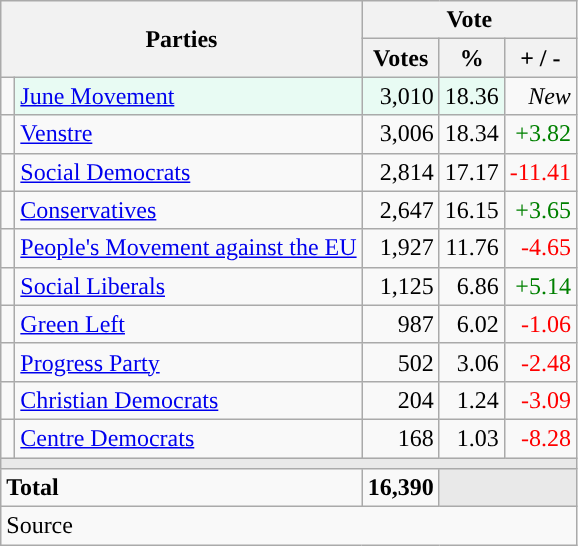<table class="wikitable" style="text-align:right;">
<tr>
<th style="text-align:centre;" rowspan="2" colspan="2" width="225">Parties</th>
<th colspan="3">Vote</th>
</tr>
<tr>
<th width="15">Votes</th>
<th width="15">%</th>
<th width="15">+ / -</th>
</tr>
<tr>
<td width="2" style="color:inherit;background:"></td>
<td bgcolor=#e8fbf3   align="left"><a href='#'>June Movement</a></td>
<td bgcolor=#e8fbf3>3,010</td>
<td bgcolor=#e8fbf3>18.36</td>
<td><em>New</em></td>
</tr>
<tr>
<td width="2" style="color:inherit;background:"></td>
<td align="left"><a href='#'>Venstre</a></td>
<td>3,006</td>
<td>18.34</td>
<td style=color:green;>+3.82</td>
</tr>
<tr>
<td width="2" style="color:inherit;background:"></td>
<td align="left"><a href='#'>Social Democrats</a></td>
<td>2,814</td>
<td>17.17</td>
<td style=color:red;>-11.41</td>
</tr>
<tr>
<td width="2" style="color:inherit;background:"></td>
<td align="left"><a href='#'>Conservatives</a></td>
<td>2,647</td>
<td>16.15</td>
<td style=color:green;>+3.65</td>
</tr>
<tr>
<td width="2" style="color:inherit;background:"></td>
<td align="left"><a href='#'>People's Movement against the EU</a></td>
<td>1,927</td>
<td>11.76</td>
<td style=color:red;>-4.65</td>
</tr>
<tr>
<td width="2" style="color:inherit;background:"></td>
<td align="left"><a href='#'>Social Liberals</a></td>
<td>1,125</td>
<td>6.86</td>
<td style=color:green;>+5.14</td>
</tr>
<tr>
<td width="2" style="color:inherit;background:"></td>
<td align="left"><a href='#'>Green Left</a></td>
<td>987</td>
<td>6.02</td>
<td style=color:red;>-1.06</td>
</tr>
<tr>
<td width="2" style="color:inherit;background:"></td>
<td align="left"><a href='#'>Progress Party</a></td>
<td>502</td>
<td>3.06</td>
<td style=color:red;>-2.48</td>
</tr>
<tr>
<td width="2" style="color:inherit;background:"></td>
<td align="left"><a href='#'>Christian Democrats</a></td>
<td>204</td>
<td>1.24</td>
<td style=color:red;>-3.09</td>
</tr>
<tr>
<td width="2" style="color:inherit;background:"></td>
<td align="left"><a href='#'>Centre Democrats</a></td>
<td>168</td>
<td>1.03</td>
<td style=color:red;>-8.28</td>
</tr>
<tr>
<td colspan="7" bgcolor="#E9E9E9"></td>
</tr>
<tr>
<td align="left" colspan="2"><strong>Total</strong></td>
<td><strong>16,390</strong></td>
<td bgcolor="#E9E9E9" colspan="2"></td>
</tr>
<tr>
<td align="left" colspan="6">Source</td>
</tr>
</table>
